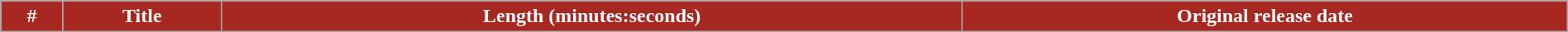<table class="wikitable plainrowheaders" style="width:100%;">
<tr style="color:white">
<th style="background-color: #A62821;">#</th>
<th style="background-color: #A62821;">Title</th>
<th style="background-color: #A62821;">Length (minutes:seconds)</th>
<th style="background-color: #A62821;">Original release date<br>









</th>
</tr>
</table>
